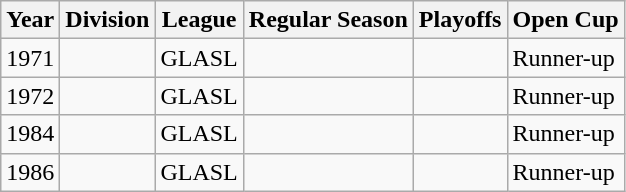<table class="wikitable">
<tr>
<th>Year</th>
<th>Division</th>
<th>League</th>
<th>Regular Season</th>
<th>Playoffs</th>
<th>Open Cup</th>
</tr>
<tr>
<td>1971</td>
<td></td>
<td>GLASL</td>
<td></td>
<td></td>
<td>Runner-up</td>
</tr>
<tr>
<td>1972</td>
<td></td>
<td>GLASL</td>
<td></td>
<td></td>
<td>Runner-up</td>
</tr>
<tr>
<td>1984</td>
<td></td>
<td>GLASL</td>
<td></td>
<td></td>
<td>Runner-up</td>
</tr>
<tr>
<td>1986</td>
<td></td>
<td>GLASL</td>
<td></td>
<td></td>
<td>Runner-up</td>
</tr>
</table>
